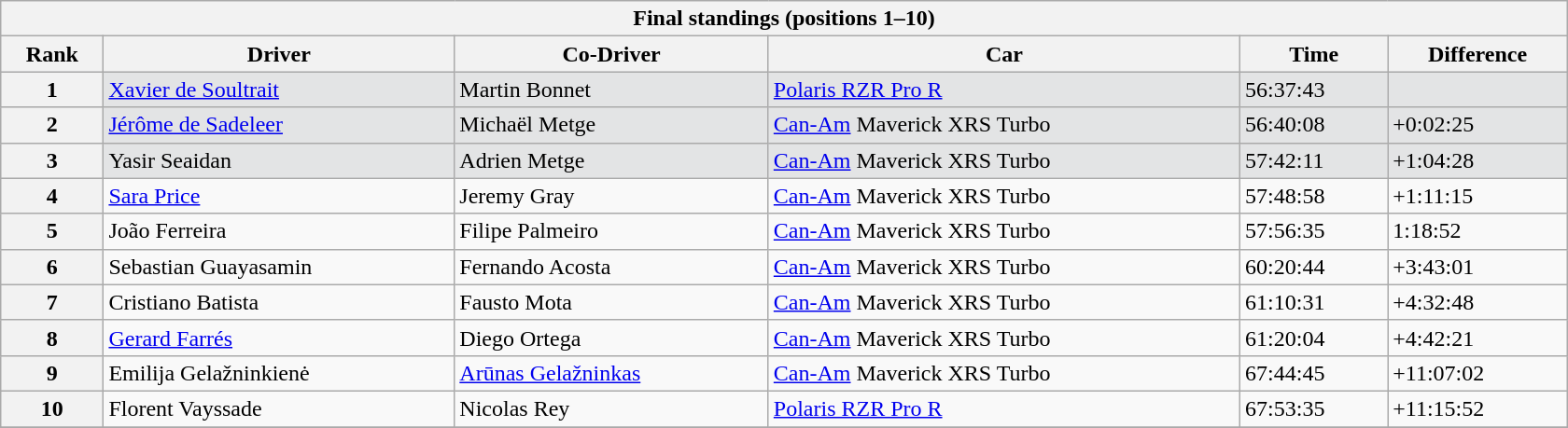<table class="wikitable" style="width:70em;margin-bottom:0;">
<tr>
<th colspan=6>Final standings (positions 1–10)</th>
</tr>
<tr>
<th>Rank</th>
<th>Driver</th>
<th>Co-Driver</th>
<th>Car</th>
<th>Time</th>
<th>Difference</th>
</tr>
<tr style="background:#e3e4e5;">
<th>1</th>
<td> <a href='#'>Xavier de Soultrait</a></td>
<td> Martin Bonnet</td>
<td><a href='#'>Polaris RZR Pro R</a></td>
<td>56:37:43</td>
<td></td>
</tr>
<tr style="background:#e3e4e5;">
<th>2</th>
<td> <a href='#'>Jérôme de Sadeleer</a></td>
<td> Michaël Metge</td>
<td><a href='#'>Can-Am</a> Maverick XRS Turbo</td>
<td>56:40:08</td>
<td>+0:02:25</td>
</tr>
<tr style="background:#e3e4e5;">
<th>3</th>
<td> Yasir Seaidan</td>
<td> Adrien Metge</td>
<td><a href='#'>Can-Am</a> Maverick XRS Turbo</td>
<td>57:42:11</td>
<td>+1:04:28</td>
</tr>
<tr>
<th>4</th>
<td> <a href='#'>Sara Price</a></td>
<td> Jeremy Gray</td>
<td><a href='#'>Can-Am</a> Maverick XRS Turbo</td>
<td>57:48:58</td>
<td>+1:11:15</td>
</tr>
<tr>
<th>5</th>
<td> João Ferreira</td>
<td> Filipe Palmeiro</td>
<td><a href='#'>Can-Am</a> Maverick XRS Turbo</td>
<td>57:56:35</td>
<td>1:18:52</td>
</tr>
<tr>
<th>6</th>
<td> Sebastian Guayasamin</td>
<td> Fernando Acosta</td>
<td><a href='#'>Can-Am</a> Maverick XRS Turbo</td>
<td>60:20:44</td>
<td>+3:43:01</td>
</tr>
<tr>
<th>7</th>
<td> Cristiano Batista</td>
<td> Fausto Mota</td>
<td><a href='#'>Can-Am</a> Maverick XRS Turbo</td>
<td>61:10:31</td>
<td>+4:32:48</td>
</tr>
<tr>
<th>8</th>
<td> <a href='#'>Gerard Farrés</a></td>
<td> Diego Ortega</td>
<td><a href='#'>Can-Am</a> Maverick XRS Turbo</td>
<td>61:20:04</td>
<td>+4:42:21</td>
</tr>
<tr>
<th>9</th>
<td> Emilija Gelažninkienė</td>
<td> <a href='#'>Arūnas Gelažninkas</a></td>
<td><a href='#'>Can-Am</a> Maverick XRS Turbo</td>
<td>67:44:45</td>
<td>+11:07:02</td>
</tr>
<tr>
<th>10</th>
<td> Florent Vayssade</td>
<td> Nicolas Rey</td>
<td><a href='#'>Polaris RZR Pro R</a></td>
<td>67:53:35</td>
<td>+11:15:52</td>
</tr>
<tr>
</tr>
</table>
